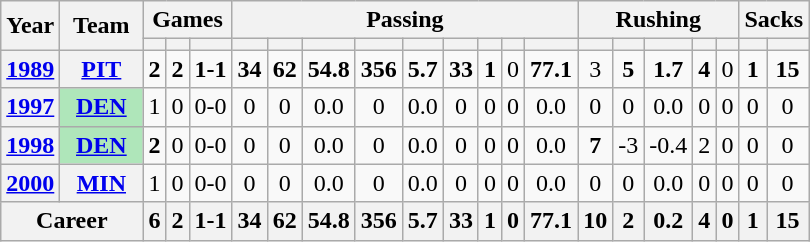<table class="wikitable" style="text-align:center;">
<tr>
<th rowspan="2">Year</th>
<th rowspan="2">Team</th>
<th colspan="3">Games</th>
<th colspan="9">Passing</th>
<th colspan="5">Rushing</th>
<th colspan="2">Sacks</th>
</tr>
<tr>
<th></th>
<th></th>
<th></th>
<th></th>
<th></th>
<th></th>
<th></th>
<th></th>
<th></th>
<th></th>
<th></th>
<th></th>
<th></th>
<th></th>
<th></th>
<th></th>
<th></th>
<th></th>
<th></th>
</tr>
<tr>
<th><a href='#'>1989</a></th>
<th><a href='#'>PIT</a></th>
<td><strong>2</strong></td>
<td><strong>2</strong></td>
<td><strong>1-1</strong></td>
<td><strong>34</strong></td>
<td><strong>62</strong></td>
<td><strong>54.8</strong></td>
<td><strong>356</strong></td>
<td><strong>5.7</strong></td>
<td><strong>33</strong></td>
<td><strong>1</strong></td>
<td>0</td>
<td><strong>77.1</strong></td>
<td>3</td>
<td><strong>5</strong></td>
<td><strong>1.7</strong></td>
<td><strong>4</strong></td>
<td>0</td>
<td><strong>1</strong></td>
<td><strong>15</strong></td>
</tr>
<tr>
<th><a href='#'>1997</a></th>
<th style="background:#afe6ba; width:3em;"><a href='#'>DEN</a></th>
<td>1</td>
<td>0</td>
<td>0-0</td>
<td>0</td>
<td>0</td>
<td>0.0</td>
<td>0</td>
<td>0.0</td>
<td>0</td>
<td>0</td>
<td>0</td>
<td>0.0</td>
<td>0</td>
<td>0</td>
<td>0.0</td>
<td>0</td>
<td>0</td>
<td>0</td>
<td>0</td>
</tr>
<tr>
<th><a href='#'>1998</a></th>
<th style="background:#afe6ba; width:3em;"><a href='#'>DEN</a></th>
<td><strong>2</strong></td>
<td>0</td>
<td>0-0</td>
<td>0</td>
<td>0</td>
<td>0.0</td>
<td>0</td>
<td>0.0</td>
<td>0</td>
<td>0</td>
<td>0</td>
<td>0.0</td>
<td><strong>7</strong></td>
<td>-3</td>
<td>-0.4</td>
<td>2</td>
<td>0</td>
<td>0</td>
<td>0</td>
</tr>
<tr>
<th><a href='#'>2000</a></th>
<th><a href='#'>MIN</a></th>
<td>1</td>
<td>0</td>
<td>0-0</td>
<td>0</td>
<td>0</td>
<td>0.0</td>
<td>0</td>
<td>0.0</td>
<td>0</td>
<td>0</td>
<td>0</td>
<td>0.0</td>
<td>0</td>
<td>0</td>
<td>0.0</td>
<td>0</td>
<td>0</td>
<td>0</td>
<td>0</td>
</tr>
<tr>
<th colspan="2">Career</th>
<th>6</th>
<th>2</th>
<th>1-1</th>
<th>34</th>
<th>62</th>
<th>54.8</th>
<th>356</th>
<th>5.7</th>
<th>33</th>
<th>1</th>
<th>0</th>
<th>77.1</th>
<th>10</th>
<th>2</th>
<th>0.2</th>
<th>4</th>
<th>0</th>
<th>1</th>
<th>15</th>
</tr>
</table>
